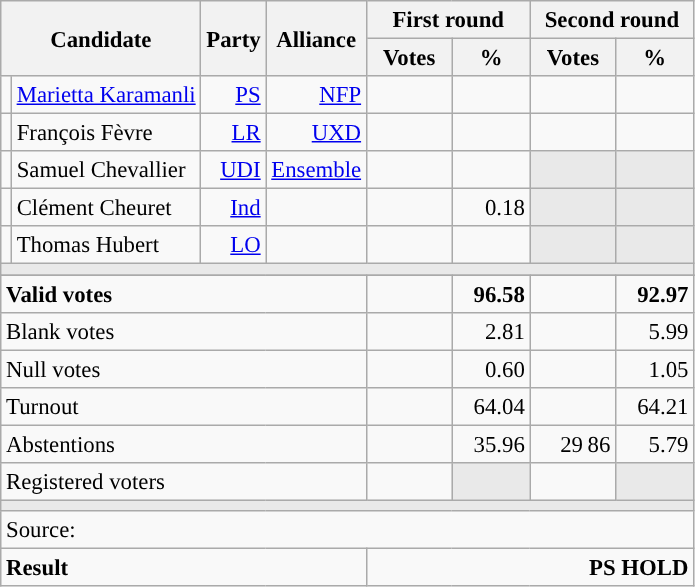<table class="wikitable" style="text-align:right;font-size:95%;">
<tr>
<th colspan="2" rowspan="2">Candidate</th>
<th colspan="1" rowspan="2">Party</th>
<th colspan="1" rowspan="2">Alliance</th>
<th colspan="2">First round</th>
<th colspan="2">Second round</th>
</tr>
<tr>
<th style="width:50px;">Votes</th>
<th style="width:45px;">%</th>
<th style="width:50px;">Votes</th>
<th style="width:45px;">%</th>
</tr>
<tr>
<td style="color:inherit;background:"></td>
<td style="text-align:left;"><a href='#'>Marietta Karamanli</a></td>
<td><a href='#'>PS</a></td>
<td><a href='#'>NFP</a></td>
<td><strong></strong></td>
<td><strong></strong></td>
<td><strong></strong></td>
<td><strong></strong></td>
</tr>
<tr>
<td style="color:inherit;background:"></td>
<td style="text-align:left;">François Fèvre</td>
<td><a href='#'>LR</a></td>
<td><a href='#'>UXD</a></td>
<td><strong></strong></td>
<td><strong></strong></td>
<td></td>
<td></td>
</tr>
<tr>
<td style="color:inherit;background:"></td>
<td style="text-align:left;">Samuel Chevallier</td>
<td><a href='#'>UDI</a></td>
<td><a href='#'>Ensemble</a></td>
<td></td>
<td></td>
<td style="background:#E9E9E9;"></td>
<td style="background:#E9E9E9;"></td>
</tr>
<tr>
<td style="color:inherit;background:"></td>
<td style="text-align:left;">Clément Cheuret</td>
<td><a href='#'>Ind</a></td>
<td></td>
<td></td>
<td>0.18</td>
<td style="background:#E9E9E9;"></td>
<td style="background:#E9E9E9;"></td>
</tr>
<tr>
<td style="color:inherit;background:"></td>
<td style="text-align:left;">Thomas Hubert</td>
<td><a href='#'>LO</a></td>
<td></td>
<td></td>
<td></td>
<td style="background:#E9E9E9;"></td>
<td style="background:#E9E9E9;"></td>
</tr>
<tr>
<td colspan="8" style="background:#E9E9E9;"></td>
</tr>
<tr>
</tr>
<tr style="font-weight:bold;">
<td colspan="4" style="text-align:left;">Valid votes</td>
<td></td>
<td>96.58</td>
<td></td>
<td>92.97</td>
</tr>
<tr>
<td colspan="4" style="text-align:left;">Blank votes</td>
<td></td>
<td>2.81</td>
<td></td>
<td>5.99</td>
</tr>
<tr>
<td colspan="4" style="text-align:left;">Null votes</td>
<td></td>
<td>0.60</td>
<td></td>
<td>1.05</td>
</tr>
<tr>
<td colspan="4" style="text-align:left;">Turnout</td>
<td></td>
<td>64.04</td>
<td></td>
<td>64.21</td>
</tr>
<tr>
<td colspan="4" style="text-align:left;">Abstentions</td>
<td></td>
<td>35.96</td>
<td>29 86</td>
<td>5.79</td>
</tr>
<tr>
<td colspan="4" style="text-align:left;">Registered voters</td>
<td></td>
<td style="background:#E9E9E9;"></td>
<td></td>
<td style="background:#E9E9E9;"></td>
</tr>
<tr>
<td colspan="8" style="background:#E9E9E9;"></td>
</tr>
<tr>
<td colspan="8" style="text-align:left;">Source: </td>
</tr>
<tr style="font-weight:bold">
<td colspan="4" style="text-align:left;">Result</td>
<td colspan="4" style="background-color:">PS HOLD</td>
</tr>
</table>
